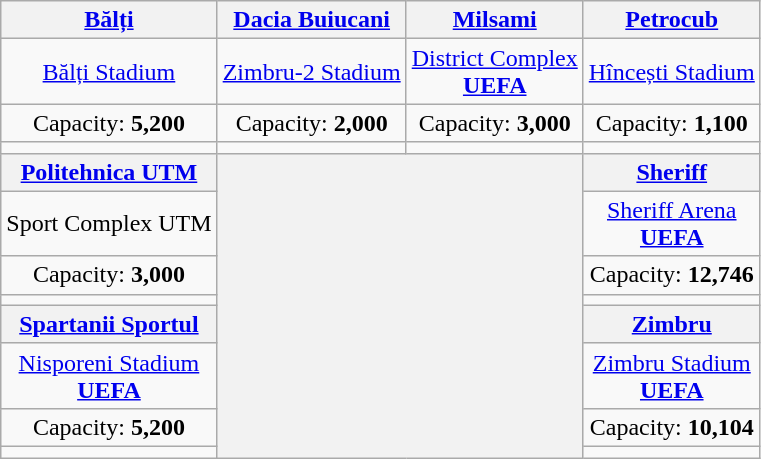<table class="wikitable" style="text-align:center">
<tr>
<th><a href='#'>Bălți</a></th>
<th><a href='#'>Dacia Buiucani</a> </th>
<th><a href='#'>Milsami</a></th>
<th><a href='#'>Petrocub</a></th>
</tr>
<tr>
<td><a href='#'>Bălți Stadium</a></td>
<td><a href='#'>Zimbru-2 Stadium</a></td>
<td><a href='#'>District Complex</a><br><strong><a href='#'>UEFA</a></strong> </td>
<td><a href='#'>Hîncești Stadium</a></td>
</tr>
<tr>
<td>Capacity: <strong>5,200</strong></td>
<td>Capacity: <strong>2,000</strong></td>
<td>Capacity: <strong>3,000</strong></td>
<td>Capacity: <strong>1,100</strong></td>
</tr>
<tr>
<td></td>
<td></td>
<td></td>
<td></td>
</tr>
<tr>
<th><a href='#'>Politehnica UTM</a></th>
<th rowspan="8" colspan="2"></th>
<th><a href='#'>Sheriff</a></th>
</tr>
<tr>
<td>Sport Complex UTM</td>
<td><a href='#'>Sheriff Arena</a><br><strong><a href='#'>UEFA</a></strong> </td>
</tr>
<tr>
<td>Capacity: <strong>3,000</strong></td>
<td>Capacity: <strong>12,746</strong></td>
</tr>
<tr>
<td></td>
<td></td>
</tr>
<tr>
<th><a href='#'>Spartanii Sportul</a> </th>
<th><a href='#'>Zimbru</a></th>
</tr>
<tr>
<td><a href='#'>Nisporeni Stadium</a><br><strong><a href='#'>UEFA</a></strong> </td>
<td><a href='#'>Zimbru Stadium</a><br><strong><a href='#'>UEFA</a></strong> </td>
</tr>
<tr>
<td>Capacity: <strong>5,200</strong></td>
<td>Capacity: <strong>10,104</strong></td>
</tr>
<tr>
<td></td>
<td></td>
</tr>
</table>
